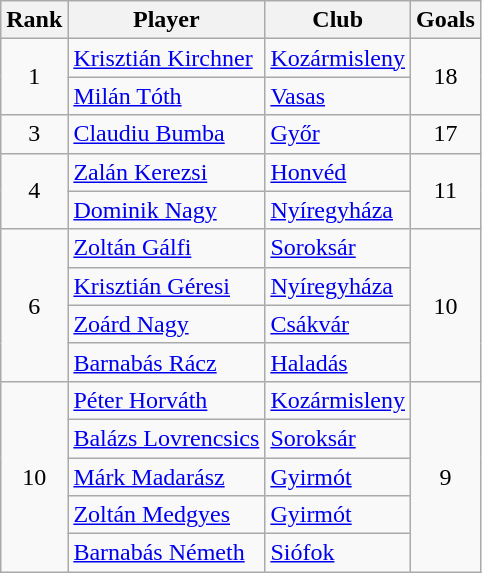<table class="wikitable" style="text-align:center">
<tr>
<th>Rank</th>
<th>Player</th>
<th>Club</th>
<th>Goals</th>
</tr>
<tr>
<td rowspan="2">1</td>
<td style="text-align:left"> <a href='#'>Krisztián Kirchner</a></td>
<td style="text-align:left"><a href='#'>Kozármisleny</a></td>
<td rowspan="2">18</td>
</tr>
<tr>
<td style="text-align:left"> <a href='#'>Milán Tóth</a></td>
<td style="text-align:left"><a href='#'>Vasas</a></td>
</tr>
<tr>
<td>3</td>
<td style="text-align:left"> <a href='#'>Claudiu Bumba</a></td>
<td style="text-align:left"><a href='#'>Győr</a></td>
<td>17</td>
</tr>
<tr>
<td rowspan="2">4</td>
<td style="text-align:left"> <a href='#'>Zalán Kerezsi</a></td>
<td style="text-align:left"><a href='#'>Honvéd</a></td>
<td rowspan="2">11</td>
</tr>
<tr>
<td style="text-align:left"> <a href='#'>Dominik Nagy</a></td>
<td style="text-align:left"><a href='#'>Nyíregyháza</a></td>
</tr>
<tr>
<td rowspan="4">6</td>
<td style="text-align:left"> <a href='#'>Zoltán Gálfi</a></td>
<td style="text-align:left"><a href='#'>Soroksár</a></td>
<td rowspan="4">10</td>
</tr>
<tr>
<td style="text-align:left"> <a href='#'>Krisztián Géresi</a></td>
<td style="text-align:left"><a href='#'>Nyíregyháza</a></td>
</tr>
<tr>
<td style="text-align:left"> <a href='#'>Zoárd Nagy</a></td>
<td style="text-align:left"><a href='#'>Csákvár</a></td>
</tr>
<tr>
<td style="text-align:left"> <a href='#'>Barnabás Rácz</a></td>
<td style="text-align:left"><a href='#'>Haladás</a></td>
</tr>
<tr>
<td rowspan="5">10</td>
<td style="text-align:left"> <a href='#'>Péter Horváth</a></td>
<td style="text-align:left"><a href='#'>Kozármisleny</a></td>
<td rowspan="5">9</td>
</tr>
<tr>
<td style="text-align:left"> <a href='#'>Balázs Lovrencsics</a></td>
<td style="text-align:left"><a href='#'>Soroksár</a></td>
</tr>
<tr>
<td style="text-align:left"> <a href='#'>Márk Madarász</a></td>
<td style="text-align:left"><a href='#'>Gyirmót</a></td>
</tr>
<tr>
<td style="text-align:left"> <a href='#'>Zoltán Medgyes</a></td>
<td style="text-align:left"><a href='#'>Gyirmót</a></td>
</tr>
<tr>
<td style="text-align:left"> <a href='#'>Barnabás Németh</a></td>
<td style="text-align:left"><a href='#'>Siófok</a></td>
</tr>
</table>
